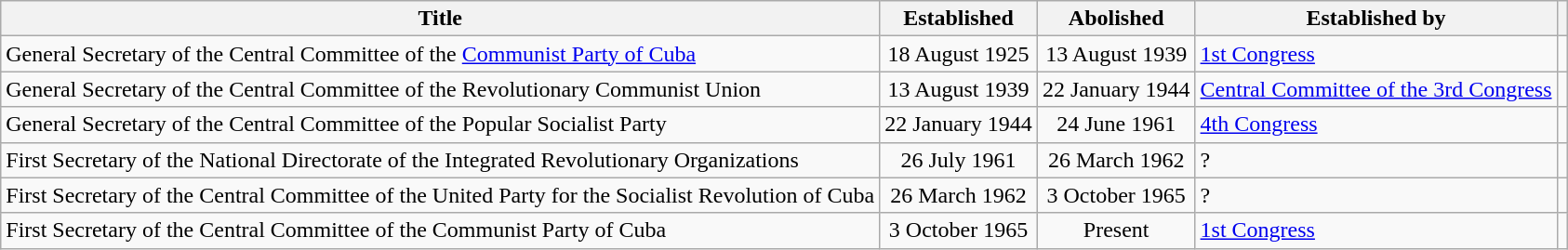<table class="wikitable sortable">
<tr>
<th scope=col>Title</th>
<th scope=col>Established</th>
<th scope=col>Abolished</th>
<th scope=col>Established by</th>
<th scope=col class="unsortable"></th>
</tr>
<tr>
<td>General Secretary of the Central Committee of the <a href='#'>Communist Party of Cuba</a><br> </td>
<td align="center">18 August 1925</td>
<td align="center">13 August 1939</td>
<td><a href='#'>1st Congress</a></td>
<td align="center"></td>
</tr>
<tr>
<td>General Secretary of the Central Committee of the Revolutionary Communist Union <br> </td>
<td align="center">13 August 1939</td>
<td align="center">22 January 1944</td>
<td><a href='#'>Central Committee of the 3rd Congress</a></td>
<td align="center"></td>
</tr>
<tr>
<td>General Secretary of the Central Committee of the Popular Socialist Party <br> </td>
<td align="center">22 January 1944</td>
<td align="center">24 June 1961</td>
<td><a href='#'>4th Congress</a></td>
<td align="center"></td>
</tr>
<tr>
<td>First Secretary of the National Directorate of the Integrated Revolutionary Organizations <br> </td>
<td align="center">26 July 1961</td>
<td align="center">26 March 1962</td>
<td>?</td>
<td align="center"></td>
</tr>
<tr>
<td>First Secretary of the Central Committee of the United Party for the Socialist Revolution of Cuba <br> </td>
<td align="center">26 March 1962</td>
<td align="center">3 October 1965</td>
<td>?</td>
<td align="center"></td>
</tr>
<tr>
<td>First Secretary of the Central Committee of the Communist Party of Cuba <br> </td>
<td align="center">3 October 1965</td>
<td align="center">Present</td>
<td><a href='#'>1st Congress</a></td>
<td align="center"></td>
</tr>
</table>
